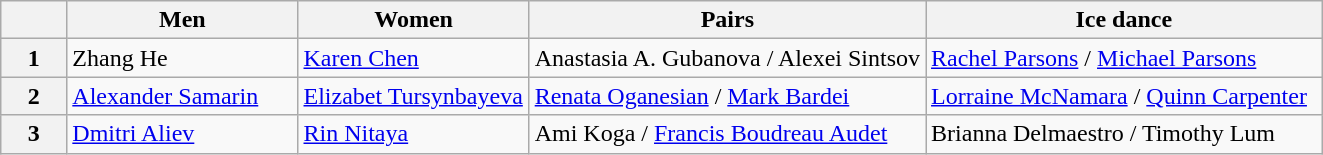<table class="wikitable unsortable" style="text-align:left">
<tr>
<th scope="col" style="width:5%"></th>
<th scope="col" style="width:17.5%">Men</th>
<th scope="col" style="width:17.5%">Women</th>
<th scope="col" style="width:30%">Pairs</th>
<th scope="col" style="width:30%">Ice dance</th>
</tr>
<tr>
<th scope="row">1</th>
<td> Zhang He</td>
<td> <a href='#'>Karen Chen</a></td>
<td> Anastasia A. Gubanova / Alexei Sintsov</td>
<td> <a href='#'>Rachel Parsons</a> / <a href='#'>Michael Parsons</a></td>
</tr>
<tr>
<th scope="row">2</th>
<td> <a href='#'>Alexander Samarin</a></td>
<td> <a href='#'>Elizabet Tursynbayeva</a></td>
<td> <a href='#'>Renata Oganesian</a> / <a href='#'>Mark Bardei</a></td>
<td> <a href='#'>Lorraine McNamara</a> / <a href='#'>Quinn Carpenter</a></td>
</tr>
<tr>
<th scope="row">3</th>
<td> <a href='#'>Dmitri Aliev</a></td>
<td> <a href='#'>Rin Nitaya</a></td>
<td> Ami Koga / <a href='#'>Francis Boudreau Audet</a></td>
<td> Brianna Delmaestro / Timothy Lum</td>
</tr>
</table>
